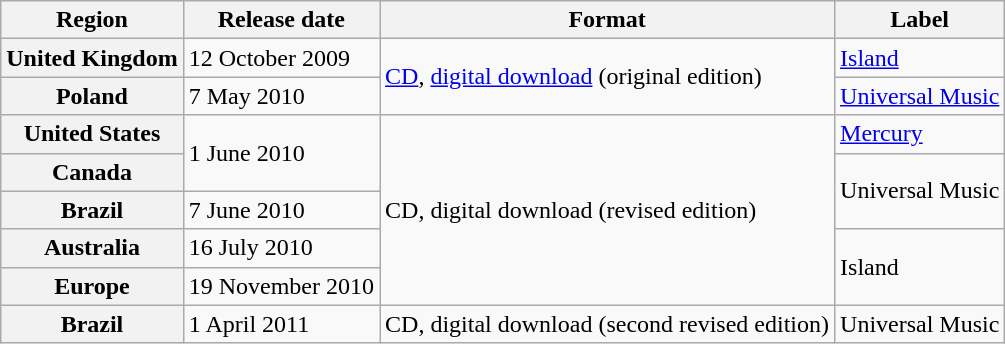<table class="wikitable plainrowheaders">
<tr>
<th>Region</th>
<th>Release date</th>
<th>Format</th>
<th>Label</th>
</tr>
<tr>
<th scope="row">United Kingdom</th>
<td>12 October 2009</td>
<td rowspan="2"><a href='#'>CD</a>, <a href='#'>digital download</a> (original edition)</td>
<td><a href='#'>Island</a></td>
</tr>
<tr>
<th scope="row">Poland</th>
<td>7 May 2010</td>
<td><a href='#'>Universal Music</a></td>
</tr>
<tr>
<th scope="row">United States</th>
<td rowspan="2">1 June 2010</td>
<td rowspan="5">CD, digital download (revised edition)</td>
<td><a href='#'>Mercury</a></td>
</tr>
<tr>
<th scope="row">Canada</th>
<td rowspan="2">Universal Music</td>
</tr>
<tr>
<th scope="row">Brazil</th>
<td>7 June 2010</td>
</tr>
<tr>
<th scope="row">Australia</th>
<td>16 July 2010</td>
<td rowspan="2">Island</td>
</tr>
<tr>
<th scope="row">Europe</th>
<td>19 November 2010</td>
</tr>
<tr>
<th scope="row">Brazil</th>
<td>1 April 2011</td>
<td>CD, digital download (second revised edition)</td>
<td>Universal Music</td>
</tr>
</table>
